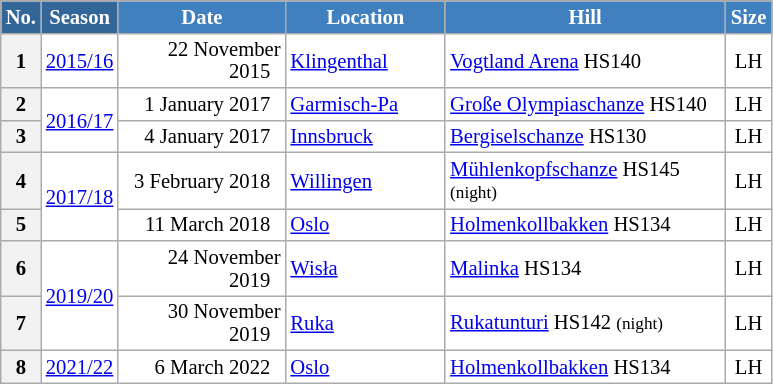<table class="wikitable sortable" style="font-size:86%; line-height:15px; text-align:left; border:grey solid 1px; border-collapse:collapse; background:#ffffff;">
<tr style="background:#efefef;">
<th style="background-color:#369; color:white; width:10px;">No.</th>
<th style="background-color:#369; color:white;  width:30px;">Season</th>
<th style="background-color:#4180be; color:white; width:105px;">Date</th>
<th style="background-color:#4180be; color:white; width:100px;">Location</th>
<th style="background-color:#4180be; color:white; width:180px;">Hill</th>
<th style="background-color:#4180be; color:white; width:25px;">Size</th>
</tr>
<tr>
<th scope=row style="text-align:center;">1</th>
<td align=center><a href='#'>2015/16</a></td>
<td align=right>22 November 2015  </td>
<td> <a href='#'>Klingenthal</a></td>
<td><a href='#'>Vogtland Arena</a> HS140</td>
<td align=center>LH</td>
</tr>
<tr>
<th scope=row style="text-align:center;">2</th>
<td align=center rowspan=2><a href='#'>2016/17</a></td>
<td align=right>1 January 2017  </td>
<td> <a href='#'>Garmisch-Pa</a></td>
<td><a href='#'>Große Olympiaschanze</a> HS140</td>
<td align=center>LH</td>
</tr>
<tr>
<th scope=row style="text-align:center;">3</th>
<td align=right>4 January 2017  </td>
<td> <a href='#'>Innsbruck</a></td>
<td><a href='#'>Bergiselschanze</a> HS130</td>
<td align=center>LH</td>
</tr>
<tr>
<th scope=row style="text-align:center;">4</th>
<td align=center rowspan=2><a href='#'>2017/18</a></td>
<td align=right>3 February 2018  </td>
<td> <a href='#'>Willingen</a></td>
<td><a href='#'>Mühlenkopfschanze</a> HS145 <small>(night)</small></td>
<td align=center>LH</td>
</tr>
<tr>
<th scope=row style="text-align:center;">5</th>
<td align=right>11 March 2018  </td>
<td> <a href='#'>Oslo</a></td>
<td><a href='#'>Holmenkollbakken</a> HS134</td>
<td align=center>LH</td>
</tr>
<tr>
<th scope=row style="text-align:center;">6</th>
<td align=center rowspan=2><a href='#'>2019/20</a></td>
<td align=right>24 November 2019  </td>
<td> <a href='#'>Wisła</a></td>
<td><a href='#'>Malinka</a> HS134</td>
<td align=center>LH</td>
</tr>
<tr>
<th scope=row style="text-align:center;">7</th>
<td align=right>30 November 2019  </td>
<td> <a href='#'>Ruka</a></td>
<td><a href='#'>Rukatunturi</a> HS142 <small>(night)</small></td>
<td align=center>LH</td>
</tr>
<tr>
<th scope=row style="text-align:center;">8</th>
<td align=center><a href='#'>2021/22</a></td>
<td align=right>6 March 2022  </td>
<td> <a href='#'>Oslo</a></td>
<td><a href='#'>Holmenkollbakken</a> HS134</td>
<td align=center>LH</td>
</tr>
</table>
